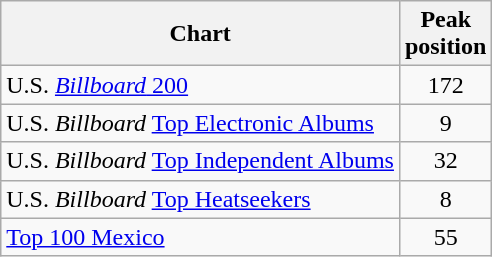<table class="wikitable sortable">
<tr>
<th>Chart</th>
<th>Peak<br>position</th>
</tr>
<tr>
<td>U.S. <a href='#'><em>Billboard</em> 200</a></td>
<td style="text-align:center;">172</td>
</tr>
<tr>
<td>U.S. <em>Billboard</em> <a href='#'>Top Electronic Albums</a></td>
<td style="text-align:center;">9</td>
</tr>
<tr>
<td>U.S. <em>Billboard</em> <a href='#'>Top Independent Albums</a></td>
<td style="text-align:center;">32</td>
</tr>
<tr>
<td>U.S. <em>Billboard</em> <a href='#'>Top Heatseekers</a></td>
<td style="text-align:center;">8</td>
</tr>
<tr>
<td><a href='#'>Top 100 Mexico</a></td>
<td style="text-align:center;">55</td>
</tr>
</table>
